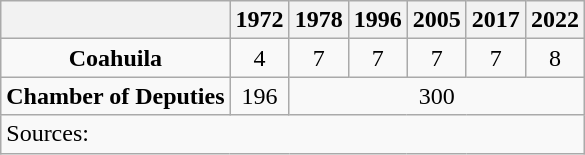<table class="wikitable" style="text-align: center">
<tr>
<th></th>
<th>1972</th>
<th>1978</th>
<th>1996</th>
<th>2005</th>
<th>2017</th>
<th>2022</th>
</tr>
<tr>
<td><strong>Coahuila</strong></td>
<td>4</td>
<td>7</td>
<td>7</td>
<td>7</td>
<td>7</td>
<td>8</td>
</tr>
<tr>
<td><strong>Chamber of Deputies</strong></td>
<td>196</td>
<td colspan=5>300</td>
</tr>
<tr>
<td colspan=7 style="text-align: left">Sources: </td>
</tr>
</table>
